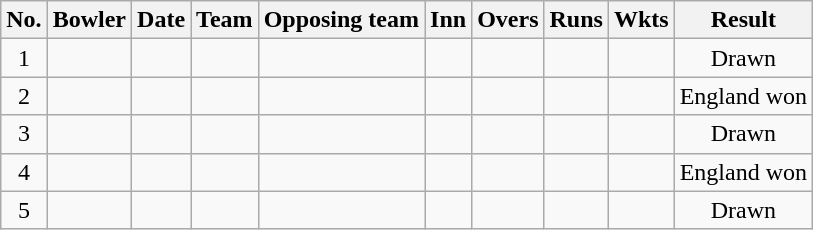<table class="wikitable sortable" style="text-align:center">
<tr>
<th>No.</th>
<th>Bowler</th>
<th>Date</th>
<th>Team</th>
<th>Opposing team</th>
<th>Inn</th>
<th>Overs</th>
<th>Runs</th>
<th>Wkts</th>
<th>Result</th>
</tr>
<tr>
<td>1</td>
<td></td>
<td></td>
<td></td>
<td></td>
<td></td>
<td></td>
<td></td>
<td></td>
<td>Drawn</td>
</tr>
<tr>
<td>2</td>
<td></td>
<td></td>
<td></td>
<td></td>
<td></td>
<td></td>
<td></td>
<td></td>
<td>England won</td>
</tr>
<tr>
<td>3</td>
<td></td>
<td></td>
<td></td>
<td></td>
<td></td>
<td></td>
<td></td>
<td></td>
<td>Drawn</td>
</tr>
<tr>
<td>4</td>
<td></td>
<td></td>
<td></td>
<td></td>
<td></td>
<td></td>
<td></td>
<td></td>
<td>England won</td>
</tr>
<tr>
<td>5</td>
<td></td>
<td></td>
<td></td>
<td></td>
<td></td>
<td></td>
<td></td>
<td></td>
<td>Drawn</td>
</tr>
</table>
